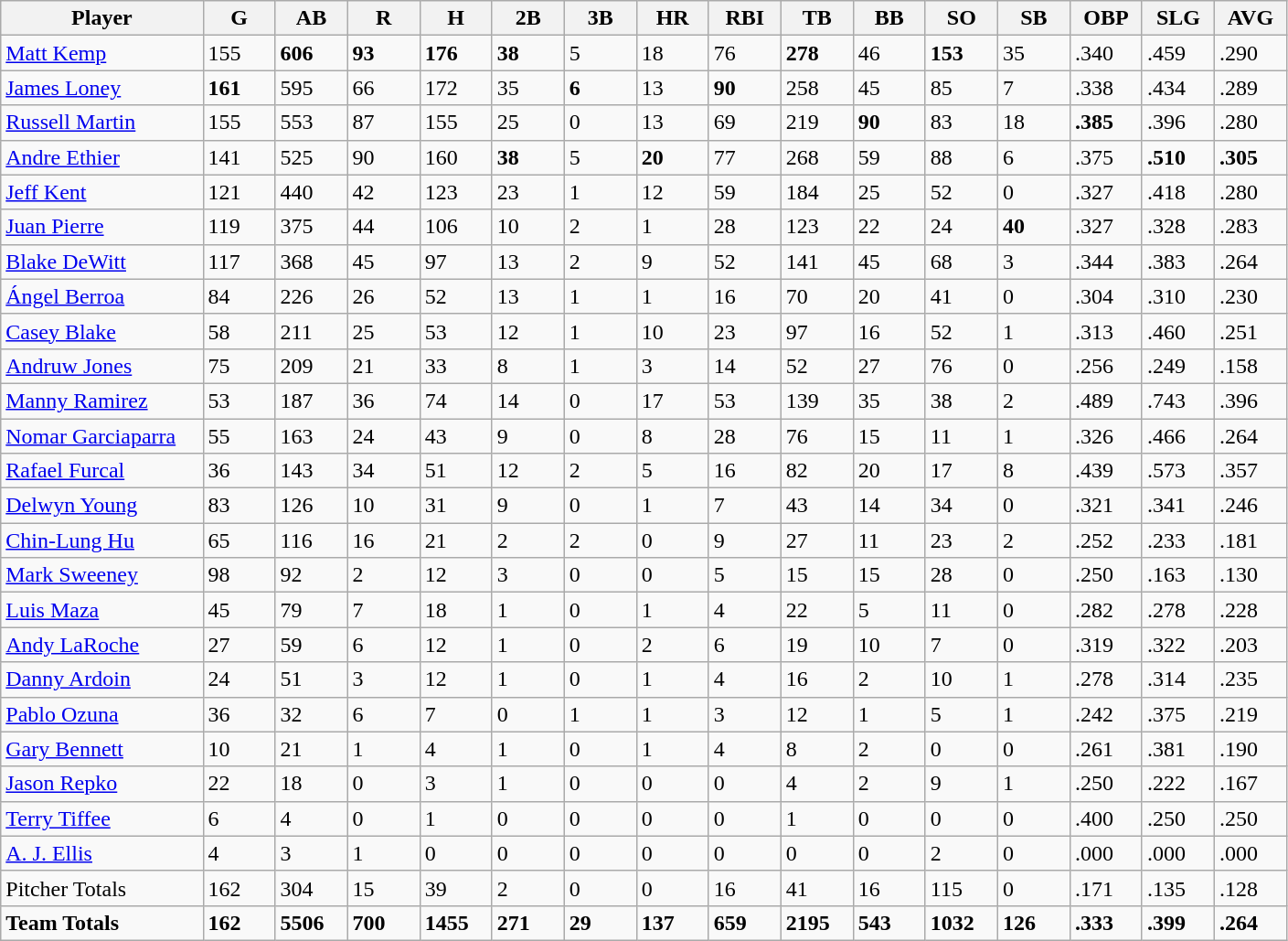<table class="wikitable sortable">
<tr>
<th bgcolor="#DDDDFF" width="14%">Player</th>
<th bgcolor="#DDDDFF" width="5%">G</th>
<th bgcolor="#DDDDFF" width="5%">AB</th>
<th bgcolor="#DDDDFF" width="5%">R</th>
<th bgcolor="#DDDDFF" width="5%">H</th>
<th bgcolor="#DDDDFF" width="5%">2B</th>
<th bgcolor="#DDDDFF" width="5%">3B</th>
<th bgcolor="#DDDDFF" width="5%">HR</th>
<th bgcolor="#DDDDFF" width="5%">RBI</th>
<th bgcolor="#DDDDFF" width="5%">TB</th>
<th bgcolor="#DDDDFF" width="5%">BB</th>
<th bgcolor="#DDDDFF" width="5%">SO</th>
<th bgcolor="#DDDDFF" width="5%">SB</th>
<th bgcolor="#DDDDFF" width="5%">OBP</th>
<th bgcolor="#DDDDFF" width="5%">SLG</th>
<th bgcolor="#DDDDFF" width="5%">AVG</th>
</tr>
<tr>
<td><a href='#'>Matt Kemp</a></td>
<td>155</td>
<td><strong>606</strong></td>
<td><strong>93</strong></td>
<td><strong> 176</strong></td>
<td><strong>38</strong></td>
<td>5</td>
<td>18</td>
<td>76</td>
<td><strong>278</strong></td>
<td>46</td>
<td><strong>153</strong></td>
<td>35</td>
<td>.340</td>
<td>.459</td>
<td>.290</td>
</tr>
<tr>
<td><a href='#'>James Loney</a></td>
<td><strong>161</strong></td>
<td>595</td>
<td>66</td>
<td>172</td>
<td>35</td>
<td><strong>6</strong></td>
<td>13</td>
<td><strong>90</strong></td>
<td>258</td>
<td>45</td>
<td>85</td>
<td>7</td>
<td>.338</td>
<td>.434</td>
<td>.289</td>
</tr>
<tr>
<td><a href='#'>Russell Martin</a></td>
<td>155</td>
<td>553</td>
<td>87</td>
<td>155</td>
<td>25</td>
<td>0</td>
<td>13</td>
<td>69</td>
<td>219</td>
<td><strong>90</strong></td>
<td>83</td>
<td>18</td>
<td><strong>.385</strong></td>
<td>.396</td>
<td>.280</td>
</tr>
<tr>
<td><a href='#'>Andre Ethier</a></td>
<td>141</td>
<td>525</td>
<td>90</td>
<td>160</td>
<td><strong>38</strong></td>
<td>5</td>
<td><strong>20</strong></td>
<td>77</td>
<td>268</td>
<td>59</td>
<td>88</td>
<td>6</td>
<td>.375</td>
<td><strong>.510</strong></td>
<td><strong>.305</strong></td>
</tr>
<tr>
<td><a href='#'>Jeff Kent</a></td>
<td>121</td>
<td>440</td>
<td>42</td>
<td>123</td>
<td>23</td>
<td>1</td>
<td>12</td>
<td>59</td>
<td>184</td>
<td>25</td>
<td>52</td>
<td>0</td>
<td>.327</td>
<td>.418</td>
<td>.280</td>
</tr>
<tr>
<td><a href='#'>Juan Pierre</a></td>
<td>119</td>
<td>375</td>
<td>44</td>
<td>106</td>
<td>10</td>
<td>2</td>
<td>1</td>
<td>28</td>
<td>123</td>
<td>22</td>
<td>24</td>
<td><strong>40</strong></td>
<td>.327</td>
<td>.328</td>
<td>.283</td>
</tr>
<tr>
<td><a href='#'>Blake DeWitt</a></td>
<td>117</td>
<td>368</td>
<td>45</td>
<td>97</td>
<td>13</td>
<td>2</td>
<td>9</td>
<td>52</td>
<td>141</td>
<td>45</td>
<td>68</td>
<td>3</td>
<td>.344</td>
<td>.383</td>
<td>.264</td>
</tr>
<tr>
<td><a href='#'>Ángel Berroa</a></td>
<td>84</td>
<td>226</td>
<td>26</td>
<td>52</td>
<td>13</td>
<td>1</td>
<td>1</td>
<td>16</td>
<td>70</td>
<td>20</td>
<td>41</td>
<td>0</td>
<td>.304</td>
<td>.310</td>
<td>.230</td>
</tr>
<tr>
<td><a href='#'>Casey Blake</a></td>
<td>58</td>
<td>211</td>
<td>25</td>
<td>53</td>
<td>12</td>
<td>1</td>
<td>10</td>
<td>23</td>
<td>97</td>
<td>16</td>
<td>52</td>
<td>1</td>
<td>.313</td>
<td>.460</td>
<td>.251</td>
</tr>
<tr>
<td><a href='#'>Andruw Jones</a></td>
<td>75</td>
<td>209</td>
<td>21</td>
<td>33</td>
<td>8</td>
<td>1</td>
<td>3</td>
<td>14</td>
<td>52</td>
<td>27</td>
<td>76</td>
<td>0</td>
<td>.256</td>
<td>.249</td>
<td>.158</td>
</tr>
<tr>
<td><a href='#'>Manny Ramirez</a></td>
<td>53</td>
<td>187</td>
<td>36</td>
<td>74</td>
<td>14</td>
<td>0</td>
<td>17</td>
<td>53</td>
<td>139</td>
<td>35</td>
<td>38</td>
<td>2</td>
<td>.489</td>
<td>.743</td>
<td>.396</td>
</tr>
<tr>
<td><a href='#'>Nomar Garciaparra</a></td>
<td>55</td>
<td>163</td>
<td>24</td>
<td>43</td>
<td>9</td>
<td>0</td>
<td>8</td>
<td>28</td>
<td>76</td>
<td>15</td>
<td>11</td>
<td>1</td>
<td>.326</td>
<td>.466</td>
<td>.264</td>
</tr>
<tr>
<td><a href='#'>Rafael Furcal</a></td>
<td>36</td>
<td>143</td>
<td>34</td>
<td>51</td>
<td>12</td>
<td>2</td>
<td>5</td>
<td>16</td>
<td>82</td>
<td>20</td>
<td>17</td>
<td>8</td>
<td>.439</td>
<td>.573</td>
<td>.357</td>
</tr>
<tr>
<td><a href='#'>Delwyn Young</a></td>
<td>83</td>
<td>126</td>
<td>10</td>
<td>31</td>
<td>9</td>
<td>0</td>
<td>1</td>
<td>7</td>
<td>43</td>
<td>14</td>
<td>34</td>
<td>0</td>
<td>.321</td>
<td>.341</td>
<td>.246</td>
</tr>
<tr>
<td><a href='#'>Chin-Lung Hu</a></td>
<td>65</td>
<td>116</td>
<td>16</td>
<td>21</td>
<td>2</td>
<td>2</td>
<td>0</td>
<td>9</td>
<td>27</td>
<td>11</td>
<td>23</td>
<td>2</td>
<td>.252</td>
<td>.233</td>
<td>.181</td>
</tr>
<tr>
<td><a href='#'>Mark Sweeney</a></td>
<td>98</td>
<td>92</td>
<td>2</td>
<td>12</td>
<td>3</td>
<td>0</td>
<td>0</td>
<td>5</td>
<td>15</td>
<td>15</td>
<td>28</td>
<td>0</td>
<td>.250</td>
<td>.163</td>
<td>.130</td>
</tr>
<tr>
<td><a href='#'>Luis Maza</a></td>
<td>45</td>
<td>79</td>
<td>7</td>
<td>18</td>
<td>1</td>
<td>0</td>
<td>1</td>
<td>4</td>
<td>22</td>
<td>5</td>
<td>11</td>
<td>0</td>
<td>.282</td>
<td>.278</td>
<td>.228</td>
</tr>
<tr>
<td><a href='#'>Andy LaRoche</a></td>
<td>27</td>
<td>59</td>
<td>6</td>
<td>12</td>
<td>1</td>
<td>0</td>
<td>2</td>
<td>6</td>
<td>19</td>
<td>10</td>
<td>7</td>
<td>0</td>
<td>.319</td>
<td>.322</td>
<td>.203</td>
</tr>
<tr>
<td><a href='#'>Danny Ardoin</a></td>
<td>24</td>
<td>51</td>
<td>3</td>
<td>12</td>
<td>1</td>
<td>0</td>
<td>1</td>
<td>4</td>
<td>16</td>
<td>2</td>
<td>10</td>
<td>1</td>
<td>.278</td>
<td>.314</td>
<td>.235</td>
</tr>
<tr>
<td><a href='#'>Pablo Ozuna</a></td>
<td>36</td>
<td>32</td>
<td>6</td>
<td>7</td>
<td>0</td>
<td>1</td>
<td>1</td>
<td>3</td>
<td>12</td>
<td>1</td>
<td>5</td>
<td>1</td>
<td>.242</td>
<td>.375</td>
<td>.219</td>
</tr>
<tr>
<td><a href='#'>Gary Bennett</a></td>
<td>10</td>
<td>21</td>
<td>1</td>
<td>4</td>
<td>1</td>
<td>0</td>
<td>1</td>
<td>4</td>
<td>8</td>
<td>2</td>
<td>0</td>
<td>0</td>
<td>.261</td>
<td>.381</td>
<td>.190</td>
</tr>
<tr>
<td><a href='#'>Jason Repko</a></td>
<td>22</td>
<td>18</td>
<td>0</td>
<td>3</td>
<td>1</td>
<td>0</td>
<td>0</td>
<td>0</td>
<td>4</td>
<td>2</td>
<td>9</td>
<td>1</td>
<td>.250</td>
<td>.222</td>
<td>.167</td>
</tr>
<tr>
<td><a href='#'>Terry Tiffee</a></td>
<td>6</td>
<td>4</td>
<td>0</td>
<td>1</td>
<td>0</td>
<td>0</td>
<td>0</td>
<td>0</td>
<td>1</td>
<td>0</td>
<td>0</td>
<td>0</td>
<td>.400</td>
<td>.250</td>
<td>.250</td>
</tr>
<tr>
<td><a href='#'>A. J. Ellis</a></td>
<td>4</td>
<td>3</td>
<td>1</td>
<td>0</td>
<td>0</td>
<td>0</td>
<td>0</td>
<td>0</td>
<td>0</td>
<td>0</td>
<td>2</td>
<td>0</td>
<td>.000</td>
<td>.000</td>
<td>.000</td>
</tr>
<tr>
<td>Pitcher Totals</td>
<td>162</td>
<td>304</td>
<td>15</td>
<td>39</td>
<td>2</td>
<td>0</td>
<td>0</td>
<td>16</td>
<td>41</td>
<td>16</td>
<td>115</td>
<td>0</td>
<td>.171</td>
<td>.135</td>
<td>.128</td>
</tr>
<tr>
<td><strong>Team Totals</strong></td>
<td><strong>162</strong></td>
<td><strong>5506</strong></td>
<td><strong>700</strong></td>
<td><strong>1455</strong></td>
<td><strong>271</strong></td>
<td><strong>29</strong></td>
<td><strong>137</strong></td>
<td><strong>659</strong></td>
<td><strong>2195</strong></td>
<td><strong>543</strong></td>
<td><strong>1032</strong></td>
<td><strong>126</strong></td>
<td><strong>.333</strong></td>
<td><strong>.399</strong></td>
<td><strong>.264</strong></td>
</tr>
</table>
